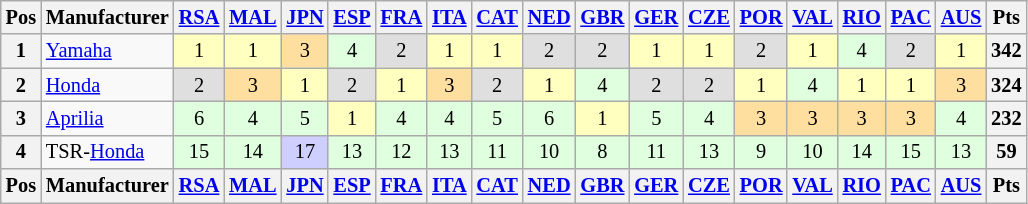<table class="wikitable" style="font-size: 85%; text-align:center">
<tr valign="top">
<th valign="middle">Pos</th>
<th valign="middle">Manufacturer</th>
<th><a href='#'>RSA</a><br></th>
<th><a href='#'>MAL</a><br></th>
<th><a href='#'>JPN</a><br></th>
<th><a href='#'>ESP</a><br></th>
<th><a href='#'>FRA</a><br></th>
<th><a href='#'>ITA</a><br></th>
<th><a href='#'>CAT</a><br></th>
<th><a href='#'>NED</a><br></th>
<th><a href='#'>GBR</a><br></th>
<th><a href='#'>GER</a><br></th>
<th><a href='#'>CZE</a><br></th>
<th><a href='#'>POR</a><br></th>
<th><a href='#'>VAL</a><br></th>
<th><a href='#'>RIO</a><br></th>
<th><a href='#'>PAC</a><br></th>
<th><a href='#'>AUS</a><br></th>
<th valign="middle">Pts</th>
</tr>
<tr>
<th>1</th>
<td align="left"> <a href='#'>Yamaha</a></td>
<td style="background:#ffffbf;">1</td>
<td style="background:#ffffbf;">1</td>
<td style="background:#ffdf9f;">3</td>
<td style="background:#dfffdf;">4</td>
<td style="background:#dfdfdf;">2</td>
<td style="background:#ffffbf;">1</td>
<td style="background:#ffffbf;">1</td>
<td style="background:#dfdfdf;">2</td>
<td style="background:#dfdfdf;">2</td>
<td style="background:#ffffbf;">1</td>
<td style="background:#ffffbf;">1</td>
<td style="background:#dfdfdf;">2</td>
<td style="background:#ffffbf;">1</td>
<td style="background:#dfffdf;">4</td>
<td style="background:#dfdfdf;">2</td>
<td style="background:#ffffbf;">1</td>
<th>342</th>
</tr>
<tr>
<th>2</th>
<td align="left"> <a href='#'>Honda</a></td>
<td style="background:#dfdfdf;">2</td>
<td style="background:#ffdf9f;">3</td>
<td style="background:#ffffbf;">1</td>
<td style="background:#dfdfdf;">2</td>
<td style="background:#ffffbf;">1</td>
<td style="background:#ffdf9f;">3</td>
<td style="background:#dfdfdf;">2</td>
<td style="background:#ffffbf;">1</td>
<td style="background:#dfffdf;">4</td>
<td style="background:#dfdfdf;">2</td>
<td style="background:#dfdfdf;">2</td>
<td style="background:#ffffbf;">1</td>
<td style="background:#dfffdf;">4</td>
<td style="background:#ffffbf;">1</td>
<td style="background:#ffffbf;">1</td>
<td style="background:#ffdf9f;">3</td>
<th>324</th>
</tr>
<tr>
<th>3</th>
<td align="left"> <a href='#'>Aprilia</a></td>
<td style="background:#dfffdf;">6</td>
<td style="background:#dfffdf;">4</td>
<td style="background:#dfffdf;">5</td>
<td style="background:#ffffbf;">1</td>
<td style="background:#dfffdf;">4</td>
<td style="background:#dfffdf;">4</td>
<td style="background:#dfffdf;">5</td>
<td style="background:#dfffdf;">6</td>
<td style="background:#ffffbf;">1</td>
<td style="background:#dfffdf;">5</td>
<td style="background:#dfffdf;">4</td>
<td style="background:#ffdf9f;">3</td>
<td style="background:#ffdf9f;">3</td>
<td style="background:#ffdf9f;">3</td>
<td style="background:#ffdf9f;">3</td>
<td style="background:#dfffdf;">4</td>
<th>232</th>
</tr>
<tr>
<th>4</th>
<td align="left"> TSR-<a href='#'>Honda</a></td>
<td style="background:#dfffdf;">15</td>
<td style="background:#dfffdf;">14</td>
<td style="background:#cfcfff;">17</td>
<td style="background:#dfffdf;">13</td>
<td style="background:#dfffdf;">12</td>
<td style="background:#dfffdf;">13</td>
<td style="background:#dfffdf;">11</td>
<td style="background:#dfffdf;">10</td>
<td style="background:#dfffdf;">8</td>
<td style="background:#dfffdf;">11</td>
<td style="background:#dfffdf;">13</td>
<td style="background:#dfffdf;">9</td>
<td style="background:#dfffdf;">10</td>
<td style="background:#dfffdf;">14</td>
<td style="background:#dfffdf;">15</td>
<td style="background:#dfffdf;">13</td>
<th>59</th>
</tr>
<tr valign="top">
<th valign="middle">Pos</th>
<th valign="middle">Manufacturer</th>
<th><a href='#'>RSA</a><br></th>
<th><a href='#'>MAL</a><br></th>
<th><a href='#'>JPN</a><br></th>
<th><a href='#'>ESP</a><br></th>
<th><a href='#'>FRA</a><br></th>
<th><a href='#'>ITA</a><br></th>
<th><a href='#'>CAT</a><br></th>
<th><a href='#'>NED</a><br></th>
<th><a href='#'>GBR</a><br></th>
<th><a href='#'>GER</a><br></th>
<th><a href='#'>CZE</a><br></th>
<th><a href='#'>POR</a><br></th>
<th><a href='#'>VAL</a><br></th>
<th><a href='#'>RIO</a><br></th>
<th><a href='#'>PAC</a><br></th>
<th><a href='#'>AUS</a><br></th>
<th valign="middle">Pts</th>
</tr>
</table>
